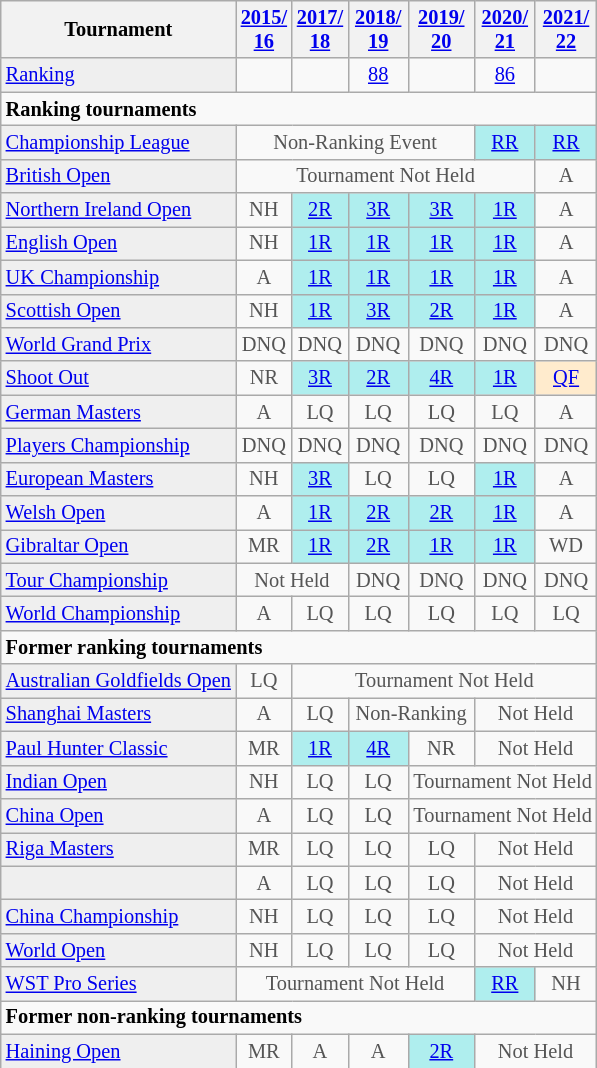<table class="wikitable" style="font-size:85%;">
<tr>
<th>Tournament</th>
<th><a href='#'>2015/<br>16</a></th>
<th><a href='#'>2017/<br>18</a></th>
<th><a href='#'>2018/<br>19</a></th>
<th><a href='#'>2019/<br>20</a></th>
<th><a href='#'>2020/<br>21</a></th>
<th><a href='#'>2021/<br>22</a></th>
</tr>
<tr>
<td style="background:#EFEFEF;"><a href='#'>Ranking</a></td>
<td align="center"></td>
<td align="center"></td>
<td align="center"><a href='#'>88</a></td>
<td align="center"></td>
<td align="center"><a href='#'>86</a></td>
<td align="center"></td>
</tr>
<tr>
<td colspan="10"><strong>Ranking tournaments</strong></td>
</tr>
<tr>
<td style="background:#EFEFEF;"><a href='#'>Championship League</a></td>
<td align="center" colspan="4" style="color:#555555;">Non-Ranking Event</td>
<td align="center" style="background:#afeeee;"><a href='#'>RR</a></td>
<td align="center" style="background:#afeeee;"><a href='#'>RR</a></td>
</tr>
<tr>
<td style="background:#EFEFEF;"><a href='#'>British Open</a></td>
<td align="center" colspan="5" style="color:#555555;">Tournament Not Held</td>
<td align="center" style="color:#555555;">A</td>
</tr>
<tr>
<td style="background:#EFEFEF;"><a href='#'>Northern Ireland Open</a></td>
<td align="center" style="color:#555555;">NH</td>
<td align="center" style="background:#afeeee;"><a href='#'>2R</a></td>
<td align="center" style="background:#afeeee;"><a href='#'>3R</a></td>
<td align="center" style="background:#afeeee;"><a href='#'>3R</a></td>
<td align="center" style="background:#afeeee;"><a href='#'>1R</a></td>
<td align="center" style="color:#555555;">A</td>
</tr>
<tr>
<td style="background:#EFEFEF;"><a href='#'>English Open</a></td>
<td align="center" style="color:#555555;">NH</td>
<td align="center" style="background:#afeeee;"><a href='#'>1R</a></td>
<td align="center" style="background:#afeeee;"><a href='#'>1R</a></td>
<td align="center" style="background:#afeeee;"><a href='#'>1R</a></td>
<td align="center" style="background:#afeeee;"><a href='#'>1R</a></td>
<td align="center" style="color:#555555;">A</td>
</tr>
<tr>
<td style="background:#EFEFEF;"><a href='#'>UK Championship</a></td>
<td align="center" style="color:#555555;">A</td>
<td align="center" style="background:#afeeee;"><a href='#'>1R</a></td>
<td align="center" style="background:#afeeee;"><a href='#'>1R</a></td>
<td align="center" style="background:#afeeee;"><a href='#'>1R</a></td>
<td align="center" style="background:#afeeee;"><a href='#'>1R</a></td>
<td align="center" style="color:#555555;">A</td>
</tr>
<tr>
<td style="background:#EFEFEF;"><a href='#'>Scottish Open</a></td>
<td align="center" style="color:#555555;">NH</td>
<td align="center" style="background:#afeeee;"><a href='#'>1R</a></td>
<td align="center" style="background:#afeeee;"><a href='#'>3R</a></td>
<td align="center" style="background:#afeeee;"><a href='#'>2R</a></td>
<td align="center" style="background:#afeeee;"><a href='#'>1R</a></td>
<td align="center" style="color:#555555;">A</td>
</tr>
<tr>
<td style="background:#EFEFEF;"><a href='#'>World Grand Prix</a></td>
<td align="center" style="color:#555555;">DNQ</td>
<td align="center" style="color:#555555;">DNQ</td>
<td align="center" style="color:#555555;">DNQ</td>
<td align="center" style="color:#555555;">DNQ</td>
<td align="center" style="color:#555555;">DNQ</td>
<td align="center" style="color:#555555;">DNQ</td>
</tr>
<tr>
<td style="background:#EFEFEF;"><a href='#'>Shoot Out</a></td>
<td align="center" style="color:#555555;">NR</td>
<td align="center" style="background:#afeeee;"><a href='#'>3R</a></td>
<td align="center" style="background:#afeeee;"><a href='#'>2R</a></td>
<td align="center" style="background:#afeeee;"><a href='#'>4R</a></td>
<td align="center" style="background:#afeeee;"><a href='#'>1R</a></td>
<td align="center" style="background:#ffebcd;"><a href='#'>QF</a></td>
</tr>
<tr>
<td style="background:#EFEFEF;"><a href='#'>German Masters</a></td>
<td align="center" style="color:#555555;">A</td>
<td align="center" style="color:#555555;">LQ</td>
<td align="center" style="color:#555555;">LQ</td>
<td align="center" style="color:#555555;">LQ</td>
<td align="center" style="color:#555555;">LQ</td>
<td align="center" style="color:#555555;">A</td>
</tr>
<tr>
<td style="background:#EFEFEF;"><a href='#'>Players Championship</a></td>
<td align="center" style="color:#555555;">DNQ</td>
<td align="center" style="color:#555555;">DNQ</td>
<td align="center" style="color:#555555;">DNQ</td>
<td align="center" style="color:#555555;">DNQ</td>
<td align="center" style="color:#555555;">DNQ</td>
<td align="center" style="color:#555555;">DNQ</td>
</tr>
<tr>
<td style="background:#EFEFEF;"><a href='#'>European Masters</a></td>
<td align="center" style="color:#555555;">NH</td>
<td align="center" style="background:#afeeee;"><a href='#'>3R</a></td>
<td align="center" style="color:#555555;">LQ</td>
<td align="center" style="color:#555555;">LQ</td>
<td align="center" style="background:#afeeee;"><a href='#'>1R</a></td>
<td align="center" style="color:#555555;">A</td>
</tr>
<tr>
<td style="background:#EFEFEF;"><a href='#'>Welsh Open</a></td>
<td align="center" style="color:#555555;">A</td>
<td align="center" style="background:#afeeee;"><a href='#'>1R</a></td>
<td align="center" style="background:#afeeee;"><a href='#'>2R</a></td>
<td align="center" style="background:#afeeee;"><a href='#'>2R</a></td>
<td align="center" style="background:#afeeee;"><a href='#'>1R</a></td>
<td align="center" style="color:#555555;">A<br></td>
</tr>
<tr>
<td style="background:#EFEFEF;"><a href='#'>Gibraltar Open</a></td>
<td align="center" style="color:#555555;">MR</td>
<td align="center" style="background:#afeeee;"><a href='#'>1R</a></td>
<td align="center" style="background:#afeeee;"><a href='#'>2R</a></td>
<td align="center" style="background:#afeeee;"><a href='#'>1R</a></td>
<td align="center" style="background:#afeeee;"><a href='#'>1R</a></td>
<td align="center" style="color:#555555;">WD</td>
</tr>
<tr>
<td style="background:#EFEFEF;"><a href='#'>Tour Championship</a></td>
<td align="center" colspan="2" style="color:#555555;">Not Held</td>
<td align="center" style="color:#555555;">DNQ</td>
<td align="center" style="color:#555555;">DNQ</td>
<td align="center" style="color:#555555;">DNQ</td>
<td align="center" style="color:#555555;">DNQ</td>
</tr>
<tr>
<td style="background:#EFEFEF;"><a href='#'>World Championship</a></td>
<td align="center" style="color:#555555;">A</td>
<td align="center" style="color:#555555;">LQ</td>
<td align="center" style="color:#555555;">LQ</td>
<td align="center" style="color:#555555;">LQ</td>
<td align="center" style="color:#555555;">LQ</td>
<td align="center" style="color:#555555;">LQ</td>
</tr>
<tr>
<td colspan="10"><strong>Former ranking tournaments</strong></td>
</tr>
<tr>
<td style="background:#EFEFEF;"><a href='#'>Australian Goldfields Open</a></td>
<td align="center" style="color:#555555;">LQ</td>
<td align="center" colspan="10" style="color:#555555;">Tournament Not Held</td>
</tr>
<tr>
<td style="background:#EFEFEF;"><a href='#'>Shanghai Masters</a></td>
<td align="center" style="color:#555555;">A</td>
<td align="center" style="color:#555555;">LQ</td>
<td align="center" colspan="2" style="color:#555555;">Non-Ranking</td>
<td align="center" colspan="2" style="color:#555555;">Not Held</td>
</tr>
<tr>
<td style="background:#EFEFEF;"><a href='#'>Paul Hunter Classic</a></td>
<td align="center" style="color:#555555;">MR</td>
<td align="center" style="background:#afeeee;"><a href='#'>1R</a></td>
<td align="center" style="background:#afeeee;"><a href='#'>4R</a></td>
<td align="center" style="color:#555555;">NR</td>
<td align="center" colspan="2" style="color:#555555;">Not Held</td>
</tr>
<tr>
<td style="background:#EFEFEF;"><a href='#'>Indian Open</a></td>
<td align="center" style="color:#555555;">NH</td>
<td align="center" style="color:#555555;">LQ</td>
<td align="center" style="color:#555555;">LQ</td>
<td align="center" colspan="3" style="color:#555555;">Tournament Not Held</td>
</tr>
<tr>
<td style="background:#EFEFEF;"><a href='#'>China Open</a></td>
<td align="center" style="color:#555555;">A</td>
<td align="center" style="color:#555555;">LQ</td>
<td align="center" style="color:#555555;">LQ</td>
<td align="center" colspan="3" style="color:#555555;">Tournament Not Held</td>
</tr>
<tr>
<td style="background:#EFEFEF;"><a href='#'>Riga Masters</a></td>
<td align="center" style="color:#555555;">MR</td>
<td align="center" style="color:#555555;">LQ</td>
<td align="center" style="color:#555555;">LQ</td>
<td align="center" style="color:#555555;">LQ</td>
<td align="center" colspan="2" style="color:#555555;">Not Held</td>
</tr>
<tr>
<td style="background:#EFEFEF;"></td>
<td align="center" style="color:#555555;">A</td>
<td align="center" style="color:#555555;">LQ</td>
<td align="center" style="color:#555555;">LQ</td>
<td align="center" style="color:#555555;">LQ</td>
<td align="center" colspan="2" style="color:#555555;">Not Held</td>
</tr>
<tr>
<td style="background:#EFEFEF;"><a href='#'>China Championship</a></td>
<td align="center" style="color:#555555;">NH</td>
<td align="center" style="color:#555555;">LQ</td>
<td align="center" style="color:#555555;">LQ</td>
<td align="center" style="color:#555555;">LQ</td>
<td align="center" colspan="2" style="color:#555555;">Not Held</td>
</tr>
<tr>
<td style="background:#EFEFEF;"><a href='#'>World Open</a></td>
<td align="center" style="color:#555555;">NH</td>
<td align="center" style="color:#555555;">LQ</td>
<td align="center" style="color:#555555;">LQ</td>
<td align="center" style="color:#555555;">LQ</td>
<td align="center" colspan="2" style="color:#555555;">Not Held</td>
</tr>
<tr>
<td style="background:#EFEFEF;"><a href='#'>WST Pro Series</a></td>
<td align="center" colspan="4" style="color:#555555;">Tournament Not Held</td>
<td align="center" style="background:#afeeee;"><a href='#'>RR</a></td>
<td align="center" style="color:#555555;">NH</td>
</tr>
<tr>
<td colspan="10"><strong>Former non-ranking tournaments</strong></td>
</tr>
<tr>
<td style="background:#EFEFEF;"><a href='#'>Haining Open</a></td>
<td align="center" style="color:#555555;">MR</td>
<td align="center" style="color:#555555;">A</td>
<td align="center" style="color:#555555;">A</td>
<td align="center" style="background:#afeeee;"><a href='#'>2R</a></td>
<td align="center" colspan="2" style="color:#555555;">Not Held</td>
</tr>
</table>
